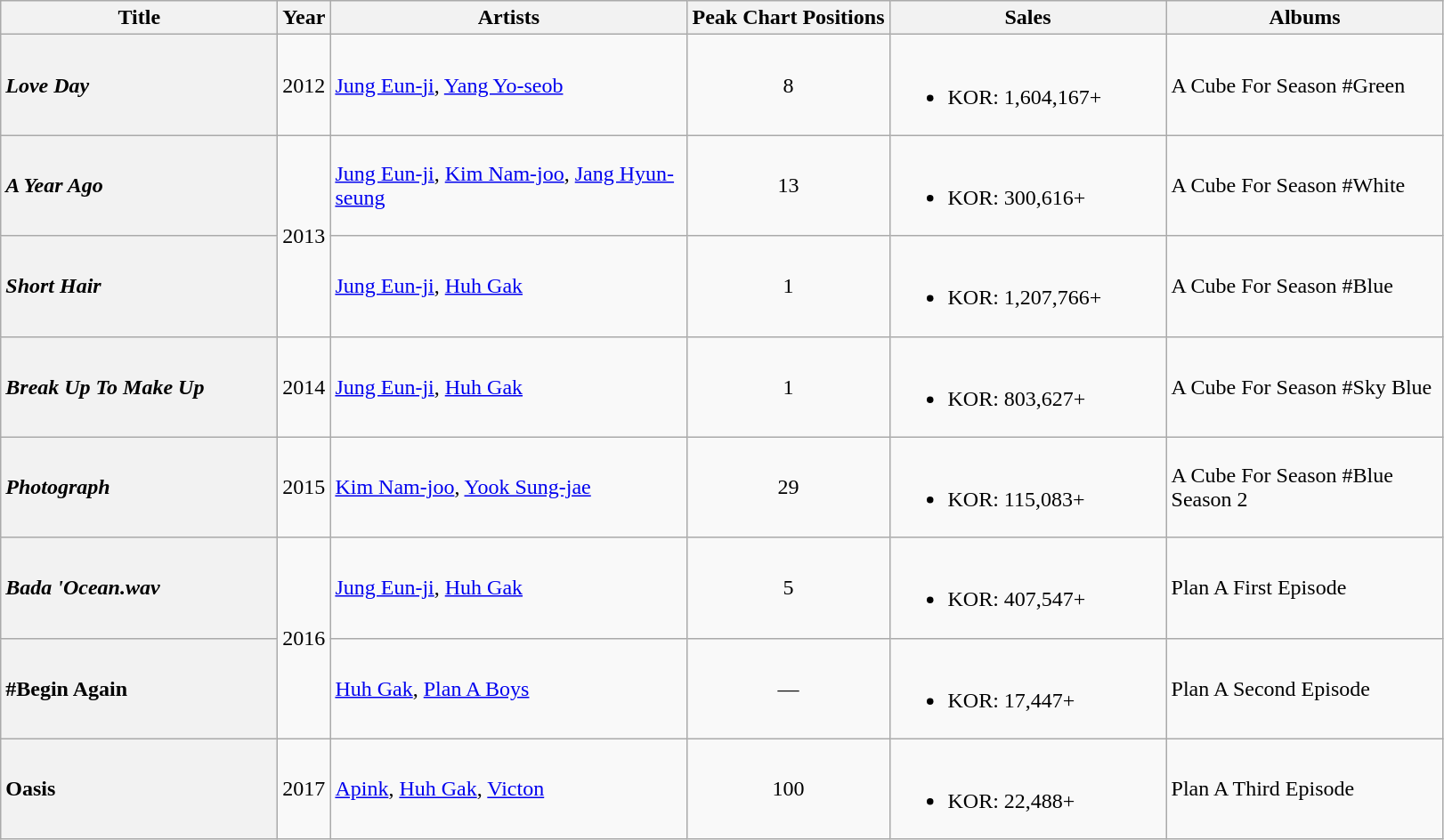<table class="wikitable">
<tr>
<th width="200">Title</th>
<th scope="col">Year</th>
<th width="260">Artists</th>
<th>Peak Chart Positions</th>
<th width="200">Sales<br></th>
<th width="200">Albums</th>
</tr>
<tr>
<th style="text-align:left"><em>Love Day</em></th>
<td style="text-align:center">2012</td>
<td><a href='#'>Jung Eun-ji</a>, <a href='#'>Yang Yo-seob</a></td>
<td style="text-align:center">8</td>
<td><br><ul><li>KOR: 1,604,167+</li></ul></td>
<td>A Cube For Season #Green</td>
</tr>
<tr>
<th style="text-align:left"><em>A Year Ago</em></th>
<td rowspan="2" style="text-align:center">2013</td>
<td><a href='#'>Jung Eun-ji</a>, <a href='#'>Kim Nam-joo</a>, <a href='#'>Jang Hyun-seung</a></td>
<td style="text-align:center">13</td>
<td><br><ul><li>KOR: 300,616+</li></ul></td>
<td>A Cube For Season #White</td>
</tr>
<tr>
<th style="text-align:left"><em>Short Hair</em></th>
<td><a href='#'>Jung Eun-ji</a>, <a href='#'>Huh Gak</a></td>
<td style="text-align:center">1</td>
<td><br><ul><li>KOR: 1,207,766+</li></ul></td>
<td>A Cube For Season #Blue</td>
</tr>
<tr>
<th style="text-align:left"><em>Break Up To Make Up</em></th>
<td style="text-align:center">2014</td>
<td><a href='#'>Jung Eun-ji</a>, <a href='#'>Huh Gak</a></td>
<td style="text-align:center">1</td>
<td><br><ul><li>KOR: 803,627+</li></ul></td>
<td>A Cube For Season #Sky Blue</td>
</tr>
<tr>
<th style="text-align:left"><em>Photograph</em></th>
<td style="text-align:center">2015</td>
<td><a href='#'>Kim Nam-joo</a>, <a href='#'>Yook Sung-jae</a></td>
<td style="text-align:center">29</td>
<td><br><ul><li>KOR: 115,083+</li></ul></td>
<td>A Cube For Season #Blue Season 2</td>
</tr>
<tr>
<th style="text-align:left"><em>Bada 'Ocean.wav<strong></th>
<td rowspan="2" style="text-align:center">2016</td>
<td><a href='#'>Jung Eun-ji</a>, <a href='#'>Huh Gak</a></td>
<td style="text-align:center">5</td>
<td><br><ul><li>KOR: 407,547+</li></ul></td>
<td>Plan A First Episode</td>
</tr>
<tr>
<th style="text-align:left"></em>#Begin Again<em></th>
<td><a href='#'>Huh Gak</a>, <a href='#'>Plan A Boys</a></td>
<td style="text-align:center">—</td>
<td><br><ul><li>KOR: 17,447+</li></ul></td>
<td>Plan A Second Episode</td>
</tr>
<tr>
<th style="text-align:left"></em>Oasis<em></th>
<td style="text-align:center">2017</td>
<td><a href='#'>Apink</a>, <a href='#'>Huh Gak</a>, <a href='#'>Victon</a></td>
<td style="text-align:center">100</td>
<td><br><ul><li>KOR: 22,488+</li></ul></td>
<td>Plan A Third Episode</td>
</tr>
</table>
